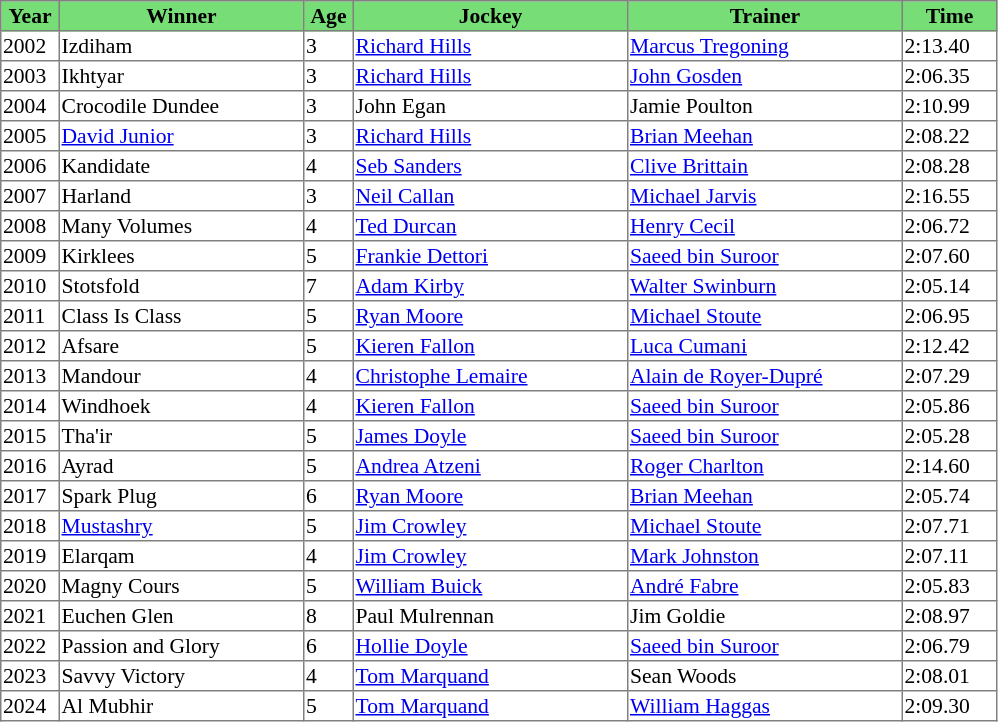<table class = "sortable" | border="1" style="border-collapse: collapse; font-size:90%">
<tr bgcolor="#77dd77" align="center">
<th style="width:36px"><strong>Year</strong></th>
<th style="width:160px"><strong>Winner</strong></th>
<th style="width:30px"><strong>Age</strong></th>
<th style="width:180px"><strong>Jockey</strong></th>
<th style="width:180px"><strong>Trainer</strong></th>
<th style="width:60px"><strong>Time</strong></th>
</tr>
<tr>
<td>2002</td>
<td>Izdiham</td>
<td>3</td>
<td><a href='#'>Richard Hills</a></td>
<td><a href='#'>Marcus Tregoning</a></td>
<td>2:13.40</td>
</tr>
<tr>
<td>2003</td>
<td>Ikhtyar</td>
<td>3</td>
<td><a href='#'>Richard Hills</a></td>
<td><a href='#'>John Gosden</a></td>
<td>2:06.35</td>
</tr>
<tr>
<td>2004</td>
<td>Crocodile Dundee</td>
<td>3</td>
<td>John Egan</td>
<td>Jamie Poulton</td>
<td>2:10.99</td>
</tr>
<tr>
<td>2005</td>
<td><a href='#'>David Junior</a></td>
<td>3</td>
<td><a href='#'>Richard Hills</a></td>
<td><a href='#'>Brian Meehan</a></td>
<td>2:08.22</td>
</tr>
<tr>
<td>2006</td>
<td>Kandidate</td>
<td>4</td>
<td><a href='#'>Seb Sanders</a></td>
<td><a href='#'>Clive Brittain</a></td>
<td>2:08.28</td>
</tr>
<tr>
<td>2007</td>
<td>Harland</td>
<td>3</td>
<td><a href='#'>Neil Callan</a></td>
<td><a href='#'>Michael Jarvis</a></td>
<td>2:16.55</td>
</tr>
<tr>
<td>2008</td>
<td>Many Volumes</td>
<td>4</td>
<td><a href='#'>Ted Durcan</a></td>
<td><a href='#'>Henry Cecil</a></td>
<td>2:06.72</td>
</tr>
<tr>
<td>2009</td>
<td>Kirklees</td>
<td>5</td>
<td><a href='#'>Frankie Dettori</a></td>
<td><a href='#'>Saeed bin Suroor</a></td>
<td>2:07.60</td>
</tr>
<tr>
<td>2010</td>
<td>Stotsfold</td>
<td>7</td>
<td><a href='#'>Adam Kirby</a></td>
<td><a href='#'>Walter Swinburn</a></td>
<td>2:05.14</td>
</tr>
<tr>
<td>2011</td>
<td>Class Is Class</td>
<td>5</td>
<td><a href='#'>Ryan Moore</a></td>
<td><a href='#'>Michael Stoute</a></td>
<td>2:06.95</td>
</tr>
<tr>
<td>2012</td>
<td>Afsare</td>
<td>5</td>
<td><a href='#'>Kieren Fallon</a></td>
<td><a href='#'>Luca Cumani</a></td>
<td>2:12.42</td>
</tr>
<tr>
<td>2013</td>
<td>Mandour</td>
<td>4</td>
<td><a href='#'>Christophe Lemaire</a></td>
<td><a href='#'>Alain de Royer-Dupré</a></td>
<td>2:07.29</td>
</tr>
<tr>
<td>2014</td>
<td>Windhoek</td>
<td>4</td>
<td><a href='#'>Kieren Fallon</a></td>
<td><a href='#'>Saeed bin Suroor</a></td>
<td>2:05.86</td>
</tr>
<tr>
<td>2015</td>
<td>Tha'ir</td>
<td>5</td>
<td><a href='#'>James Doyle</a></td>
<td><a href='#'>Saeed bin Suroor</a></td>
<td>2:05.28</td>
</tr>
<tr>
<td>2016</td>
<td>Ayrad</td>
<td>5</td>
<td><a href='#'>Andrea Atzeni</a></td>
<td><a href='#'>Roger Charlton</a></td>
<td>2:14.60</td>
</tr>
<tr>
<td>2017</td>
<td>Spark Plug</td>
<td>6</td>
<td><a href='#'>Ryan Moore</a></td>
<td><a href='#'>Brian Meehan</a></td>
<td>2:05.74</td>
</tr>
<tr>
<td>2018</td>
<td><a href='#'>Mustashry</a></td>
<td>5</td>
<td><a href='#'>Jim Crowley</a></td>
<td><a href='#'>Michael Stoute</a></td>
<td>2:07.71</td>
</tr>
<tr>
<td>2019</td>
<td>Elarqam</td>
<td>4</td>
<td><a href='#'>Jim Crowley</a></td>
<td><a href='#'>Mark Johnston</a></td>
<td>2:07.11</td>
</tr>
<tr>
<td>2020</td>
<td>Magny Cours</td>
<td>5</td>
<td><a href='#'>William Buick</a></td>
<td><a href='#'>André Fabre</a></td>
<td>2:05.83</td>
</tr>
<tr>
<td>2021</td>
<td>Euchen Glen</td>
<td>8</td>
<td>Paul Mulrennan</td>
<td>Jim Goldie</td>
<td>2:08.97</td>
</tr>
<tr>
<td>2022</td>
<td>Passion and Glory</td>
<td>6</td>
<td><a href='#'>Hollie Doyle</a></td>
<td><a href='#'>Saeed bin Suroor</a></td>
<td>2:06.79</td>
</tr>
<tr>
<td>2023</td>
<td>Savvy Victory</td>
<td>4</td>
<td><a href='#'>Tom Marquand</a></td>
<td>Sean Woods</td>
<td>2:08.01</td>
</tr>
<tr>
<td>2024</td>
<td>Al Mubhir</td>
<td>5</td>
<td><a href='#'>Tom Marquand</a></td>
<td><a href='#'>William Haggas</a></td>
<td>2:09.30</td>
</tr>
</table>
